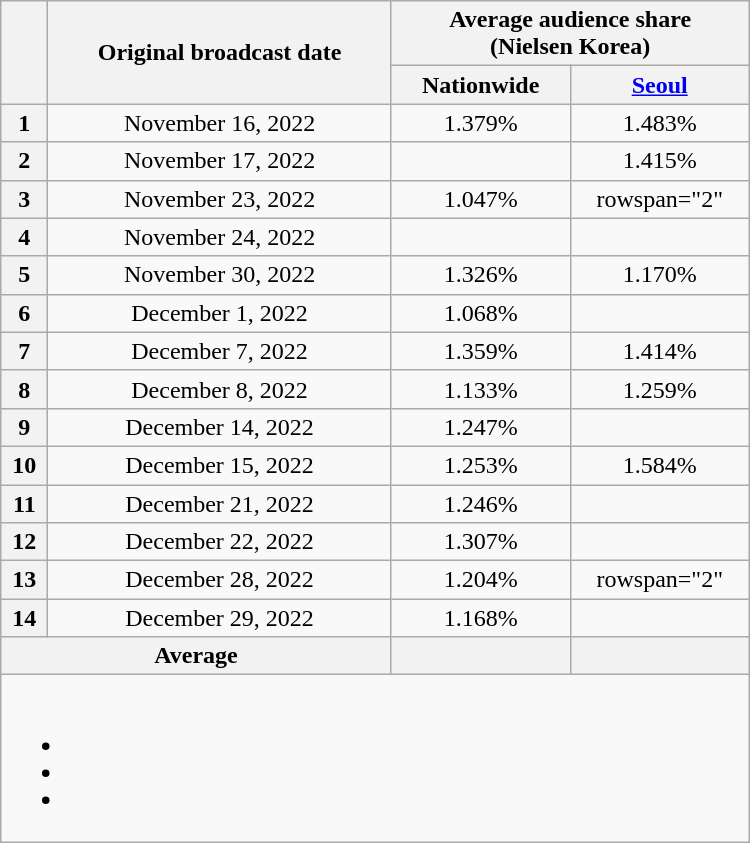<table class="wikitable" style="text-align:center; margin-left:auto; margin-right:auto; width:500px">
<tr>
<th rowspan="2"></th>
<th rowspan="2">Original broadcast date</th>
<th colspan="2">Average audience share<br>(Nielsen Korea)</th>
</tr>
<tr>
<th style="width:7em">Nationwide</th>
<th style="width:7em"><a href='#'>Seoul</a></th>
</tr>
<tr>
<th>1</th>
<td>November 16, 2022</td>
<td>1.379% </td>
<td>1.483% </td>
</tr>
<tr>
<th>2</th>
<td>November 17, 2022</td>
<td><strong></strong> </td>
<td>1.415% </td>
</tr>
<tr>
<th>3</th>
<td>November 23, 2022</td>
<td>1.047% </td>
<td>rowspan="2" </td>
</tr>
<tr>
<th>4</th>
<td>November 24, 2022</td>
<td><strong></strong> </td>
</tr>
<tr>
<th>5</th>
<td>November 30, 2022</td>
<td>1.326% </td>
<td>1.170% </td>
</tr>
<tr>
<th>6</th>
<td>December 1, 2022</td>
<td>1.068% </td>
<td></td>
</tr>
<tr>
<th>7</th>
<td>December 7, 2022</td>
<td>1.359% </td>
<td>1.414% </td>
</tr>
<tr>
<th>8</th>
<td>December 8, 2022</td>
<td>1.133% </td>
<td>1.259% </td>
</tr>
<tr>
<th>9</th>
<td>December 14, 2022</td>
<td>1.247% </td>
<td></td>
</tr>
<tr>
<th>10</th>
<td>December 15, 2022</td>
<td>1.253% </td>
<td>1.584% </td>
</tr>
<tr>
<th>11</th>
<td>December 21, 2022</td>
<td>1.246% </td>
<td></td>
</tr>
<tr>
<th>12</th>
<td>December 22, 2022</td>
<td>1.307% </td>
<td><strong></strong> </td>
</tr>
<tr>
<th>13</th>
<td>December 28, 2022</td>
<td>1.204% </td>
<td>rowspan="2" </td>
</tr>
<tr>
<th>14</th>
<td>December 29, 2022</td>
<td>1.168% </td>
</tr>
<tr>
<th colspan="2">Average</th>
<th></th>
<th></th>
</tr>
<tr>
<td colspan="6"><br><ul><li></li><li></li><li></li></ul></td>
</tr>
</table>
